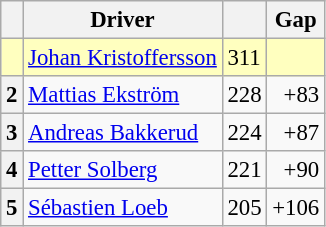<table class="wikitable" style="font-size: 95%;">
<tr>
<th></th>
<th>Driver</th>
<th></th>
<th>Gap</th>
</tr>
<tr>
<th style="background:#ffffbf;"></th>
<td style="background:#ffffbf;"> <a href='#'>Johan Kristoffersson</a></td>
<td style="background:#ffffbf;">311</td>
<td style="background:#ffffbf;"></td>
</tr>
<tr>
<th>2</th>
<td> <a href='#'>Mattias Ekström</a></td>
<td style="text-align:right;">228</td>
<td style="text-align:right;">+83</td>
</tr>
<tr>
<th>3</th>
<td> <a href='#'>Andreas Bakkerud</a></td>
<td style="text-align:right;">224</td>
<td style="text-align:right;">+87</td>
</tr>
<tr>
<th>4</th>
<td> <a href='#'>Petter Solberg</a></td>
<td style="text-align:right;">221</td>
<td style="text-align:right;">+90</td>
</tr>
<tr>
<th>5</th>
<td> <a href='#'>Sébastien Loeb</a></td>
<td style="text-align:right;">205</td>
<td style="text-align:right;">+106</td>
</tr>
</table>
